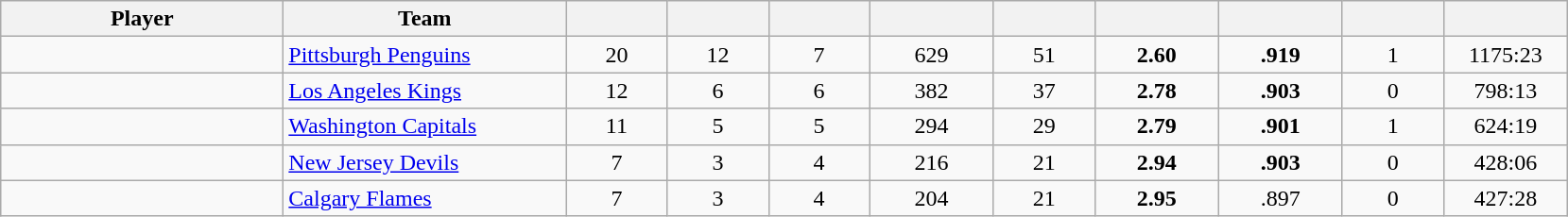<table style="padding:3px; border-spacing:0; text-align:center;" class="wikitable sortable">
<tr>
<th style="width:12em">Player</th>
<th style="width:12em">Team</th>
<th style="width:4em"></th>
<th style="width:4em"></th>
<th style="width:4em"></th>
<th style="width:5em"></th>
<th style="width:4em"></th>
<th style="width:5em"></th>
<th style="width:5em"></th>
<th style="width:4em"></th>
<th style="width:5em"></th>
</tr>
<tr>
<td align=left></td>
<td align=left><a href='#'>Pittsburgh Penguins</a></td>
<td>20</td>
<td>12</td>
<td>7</td>
<td>629</td>
<td>51</td>
<td><strong>2.60</strong></td>
<td><strong>.919</strong></td>
<td>1</td>
<td> 1175:23</td>
</tr>
<tr>
<td align=left></td>
<td align=left><a href='#'>Los Angeles Kings</a></td>
<td>12</td>
<td>6</td>
<td>6</td>
<td>382</td>
<td>37</td>
<td><strong>2.78</strong></td>
<td><strong>.903</strong></td>
<td>0</td>
<td> 798:13</td>
</tr>
<tr>
<td align=left></td>
<td align=left><a href='#'>Washington Capitals</a></td>
<td>11</td>
<td>5</td>
<td>5</td>
<td>294</td>
<td>29</td>
<td><strong>2.79</strong></td>
<td><strong>.901</strong></td>
<td>1</td>
<td> 624:19</td>
</tr>
<tr>
<td align=left></td>
<td align=left><a href='#'>New Jersey Devils</a></td>
<td>7</td>
<td>3</td>
<td>4</td>
<td>216</td>
<td>21</td>
<td><strong>2.94</strong></td>
<td><strong>.903</strong></td>
<td>0</td>
<td> 428:06</td>
</tr>
<tr>
<td align=left></td>
<td align=left><a href='#'>Calgary Flames</a></td>
<td>7</td>
<td>3</td>
<td>4</td>
<td>204</td>
<td>21</td>
<td><strong>2.95</strong></td>
<td>.897</td>
<td>0</td>
<td> 427:28</td>
</tr>
</table>
